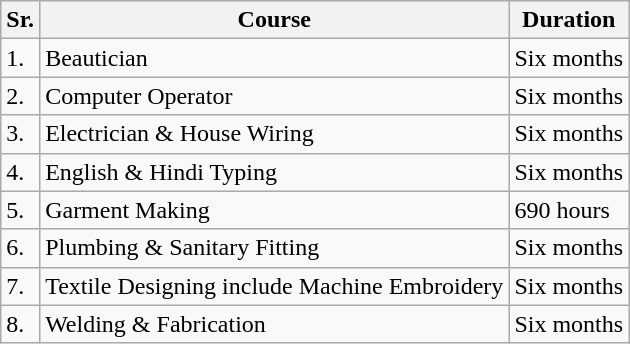<table class="wikitable">
<tr>
<th>Sr.</th>
<th>Course</th>
<th>Duration</th>
</tr>
<tr>
<td>1.</td>
<td>Beautician</td>
<td>Six months</td>
</tr>
<tr>
<td>2.</td>
<td>Computer Operator</td>
<td>Six months</td>
</tr>
<tr>
<td>3.</td>
<td>Electrician & House Wiring</td>
<td>Six months</td>
</tr>
<tr>
<td>4.</td>
<td>English & Hindi Typing</td>
<td>Six months</td>
</tr>
<tr>
<td>5.</td>
<td>Garment Making</td>
<td>690 hours</td>
</tr>
<tr>
<td>6.</td>
<td>Plumbing & Sanitary Fitting</td>
<td>Six months</td>
</tr>
<tr>
<td>7.</td>
<td>Textile Designing include Machine Embroidery</td>
<td>Six months</td>
</tr>
<tr>
<td>8.</td>
<td>Welding & Fabrication</td>
<td>Six months</td>
</tr>
</table>
